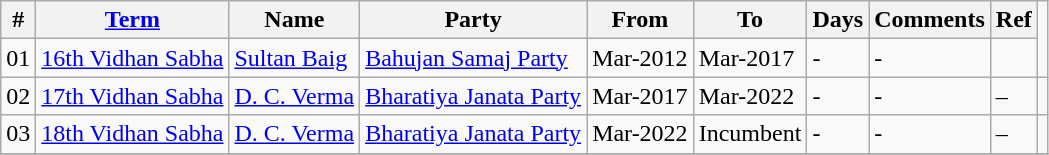<table class="wikitable sortable">
<tr>
<th>#</th>
<th><a href='#'>Term</a></th>
<th>Name</th>
<th>Party</th>
<th>From</th>
<th>To</th>
<th>Days</th>
<th>Comments</th>
<th>Ref</th>
</tr>
<tr>
<td>01</td>
<td><a href='#'>16th Vidhan Sabha</a></td>
<td><a href='#'>Sultan Baig</a></td>
<td><a href='#'>Bahujan Samaj Party</a></td>
<td>Mar-2012</td>
<td>Mar-2017</td>
<td>-</td>
<td>-</td>
<td></td>
</tr>
<tr>
<td>02</td>
<td><a href='#'>17th Vidhan Sabha</a></td>
<td><a href='#'>D. C. Verma</a></td>
<td><a href='#'>Bharatiya Janata Party</a></td>
<td>Mar-2017</td>
<td>Mar-2022</td>
<td>-</td>
<td>-</td>
<td>–</td>
<td></td>
</tr>
<tr>
<td>03</td>
<td><a href='#'>18th Vidhan Sabha</a></td>
<td><a href='#'>D. C. Verma</a></td>
<td><a href='#'>Bharatiya Janata Party</a></td>
<td>Mar-2022</td>
<td>Incumbent</td>
<td>-</td>
<td>-</td>
<td>–</td>
<td></td>
</tr>
<tr>
</tr>
</table>
